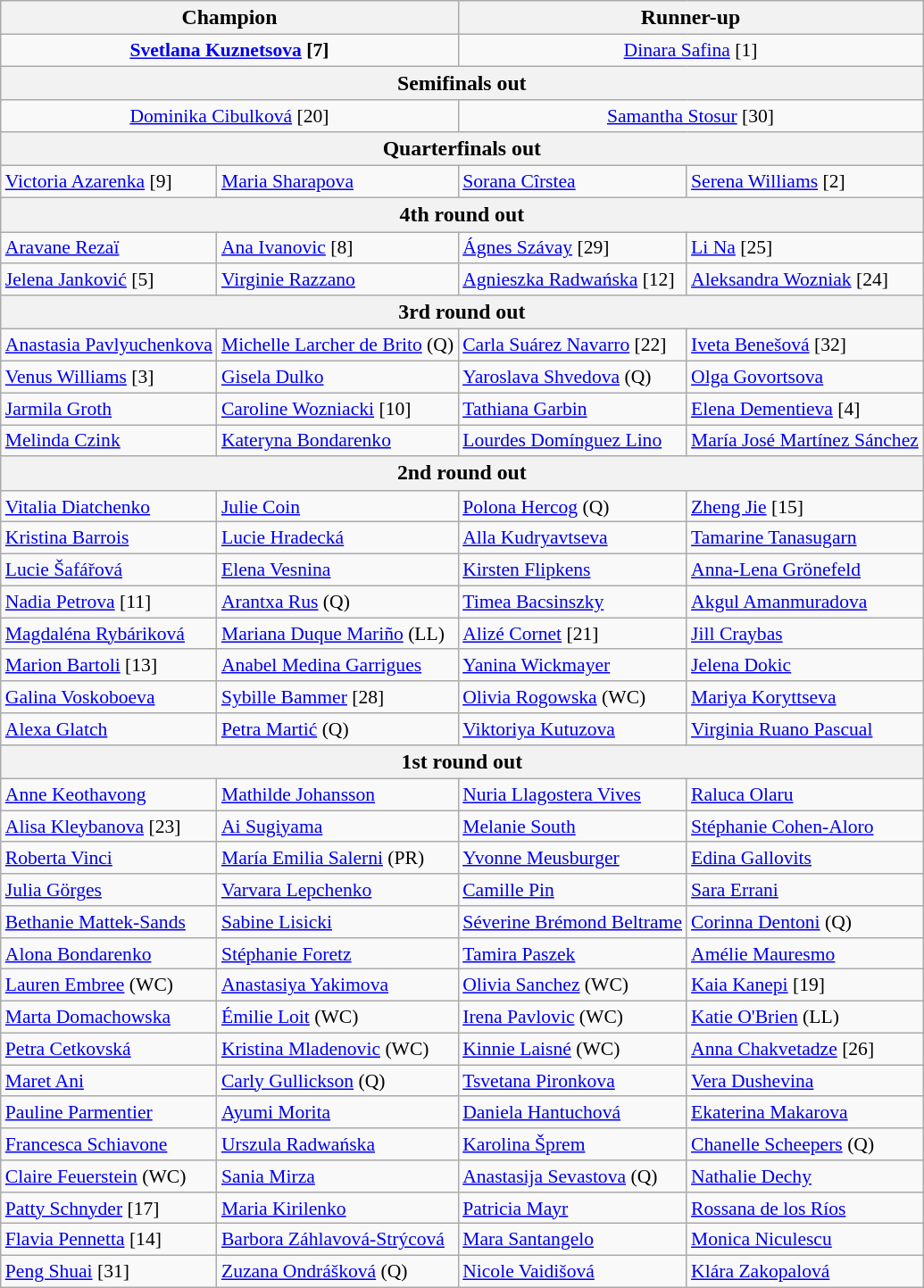<table class="wikitable collapsible collapsed" style="font-size:90%">
<tr style="font-size:110%">
<th colspan="2">Champion</th>
<th colspan="2">Runner-up</th>
</tr>
<tr style="text-align:center;">
<td colspan="2"> <strong><a href='#'>Svetlana Kuznetsova</a> [7]</strong></td>
<td colspan="2"> <a href='#'>Dinara Safina</a> [1]</td>
</tr>
<tr style="font-size:110%">
<th colspan="4">Semifinals out</th>
</tr>
<tr>
<td colspan="2" style="text-align:center;"> <a href='#'>Dominika Cibulková</a> [20]</td>
<td colspan="2" style="text-align:center;"> <a href='#'>Samantha Stosur</a> [30]</td>
</tr>
<tr style="font-size:110%">
<th colspan="4">Quarterfinals out</th>
</tr>
<tr>
<td> <a href='#'>Victoria Azarenka</a> [9]</td>
<td> <a href='#'>Maria Sharapova</a></td>
<td> <a href='#'>Sorana Cîrstea</a></td>
<td> <a href='#'>Serena Williams</a> [2]</td>
</tr>
<tr style="font-size:110%">
<th colspan="4">4th round out</th>
</tr>
<tr>
<td> <a href='#'>Aravane Rezaï</a></td>
<td> <a href='#'>Ana Ivanovic</a> [8]</td>
<td> <a href='#'>Ágnes Szávay</a> [29]</td>
<td> <a href='#'>Li Na</a> [25]</td>
</tr>
<tr>
<td> <a href='#'>Jelena Janković</a> [5]</td>
<td> <a href='#'>Virginie Razzano</a></td>
<td> <a href='#'>Agnieszka Radwańska</a> [12]</td>
<td> <a href='#'>Aleksandra Wozniak</a> [24]</td>
</tr>
<tr style="font-size:110%">
<th colspan="4">3rd round out</th>
</tr>
<tr>
<td> <a href='#'>Anastasia Pavlyuchenkova</a></td>
<td> <a href='#'>Michelle Larcher de Brito</a> (Q)</td>
<td> <a href='#'>Carla Suárez Navarro</a> [22]</td>
<td> <a href='#'>Iveta Benešová</a> [32]</td>
</tr>
<tr>
<td> <a href='#'>Venus Williams</a> [3]</td>
<td> <a href='#'>Gisela Dulko</a></td>
<td> <a href='#'>Yaroslava Shvedova</a> (Q)</td>
<td> <a href='#'>Olga Govortsova</a></td>
</tr>
<tr>
<td> <a href='#'>Jarmila Groth</a></td>
<td> <a href='#'>Caroline Wozniacki</a> [10]</td>
<td> <a href='#'>Tathiana Garbin</a></td>
<td> <a href='#'>Elena Dementieva</a> [4]</td>
</tr>
<tr>
<td> <a href='#'>Melinda Czink</a></td>
<td> <a href='#'>Kateryna Bondarenko</a></td>
<td> <a href='#'>Lourdes Domínguez Lino</a></td>
<td> <a href='#'>María José Martínez Sánchez</a></td>
</tr>
<tr style="font-size:110%">
<th colspan="4">2nd round out</th>
</tr>
<tr>
<td> <a href='#'>Vitalia Diatchenko</a></td>
<td> <a href='#'>Julie Coin</a></td>
<td> <a href='#'>Polona Hercog</a> (Q)</td>
<td> <a href='#'>Zheng Jie</a> [15]</td>
</tr>
<tr>
<td> <a href='#'>Kristina Barrois</a></td>
<td> <a href='#'>Lucie Hradecká</a></td>
<td> <a href='#'>Alla Kudryavtseva</a></td>
<td> <a href='#'>Tamarine Tanasugarn</a></td>
</tr>
<tr>
<td> <a href='#'>Lucie Šafářová</a></td>
<td> <a href='#'>Elena Vesnina</a></td>
<td> <a href='#'>Kirsten Flipkens</a></td>
<td> <a href='#'>Anna-Lena Grönefeld</a></td>
</tr>
<tr>
<td> <a href='#'>Nadia Petrova</a> [11]</td>
<td> <a href='#'>Arantxa Rus</a> (Q)</td>
<td> <a href='#'>Timea Bacsinszky</a></td>
<td> <a href='#'>Akgul Amanmuradova</a></td>
</tr>
<tr>
<td> <a href='#'>Magdaléna Rybáriková</a></td>
<td> <a href='#'>Mariana Duque Mariño</a> (LL)</td>
<td> <a href='#'>Alizé Cornet</a> [21]</td>
<td> <a href='#'>Jill Craybas</a></td>
</tr>
<tr>
<td> <a href='#'>Marion Bartoli</a> [13]</td>
<td> <a href='#'>Anabel Medina Garrigues</a></td>
<td> <a href='#'>Yanina Wickmayer</a></td>
<td> <a href='#'>Jelena Dokic</a></td>
</tr>
<tr>
<td> <a href='#'>Galina Voskoboeva</a></td>
<td> <a href='#'>Sybille Bammer</a> [28]</td>
<td> <a href='#'>Olivia Rogowska</a> (WC)</td>
<td> <a href='#'>Mariya Koryttseva</a></td>
</tr>
<tr>
<td> <a href='#'>Alexa Glatch</a></td>
<td> <a href='#'>Petra Martić</a> (Q)</td>
<td> <a href='#'>Viktoriya Kutuzova</a></td>
<td> <a href='#'>Virginia Ruano Pascual</a></td>
</tr>
<tr style="font-size:110%">
<th colspan="4">1st round out</th>
</tr>
<tr>
<td> <a href='#'>Anne Keothavong</a></td>
<td> <a href='#'>Mathilde Johansson</a></td>
<td> <a href='#'>Nuria Llagostera Vives</a></td>
<td> <a href='#'>Raluca Olaru</a></td>
</tr>
<tr>
<td> <a href='#'>Alisa Kleybanova</a> [23]</td>
<td> <a href='#'>Ai Sugiyama</a></td>
<td> <a href='#'>Melanie South</a></td>
<td> <a href='#'>Stéphanie Cohen-Aloro</a></td>
</tr>
<tr>
<td> <a href='#'>Roberta Vinci</a></td>
<td> <a href='#'>María Emilia Salerni</a> (PR)</td>
<td> <a href='#'>Yvonne Meusburger</a></td>
<td> <a href='#'>Edina Gallovits</a></td>
</tr>
<tr>
<td> <a href='#'>Julia Görges</a></td>
<td> <a href='#'>Varvara Lepchenko</a></td>
<td> <a href='#'>Camille Pin</a></td>
<td> <a href='#'>Sara Errani</a></td>
</tr>
<tr>
<td> <a href='#'>Bethanie Mattek-Sands</a></td>
<td> <a href='#'>Sabine Lisicki</a></td>
<td> <a href='#'>Séverine Brémond Beltrame</a></td>
<td> <a href='#'>Corinna Dentoni</a> (Q)</td>
</tr>
<tr>
<td> <a href='#'>Alona Bondarenko</a></td>
<td> <a href='#'>Stéphanie Foretz</a></td>
<td> <a href='#'>Tamira Paszek</a></td>
<td> <a href='#'>Amélie Mauresmo</a></td>
</tr>
<tr>
<td> <a href='#'>Lauren Embree</a> (WC)</td>
<td> <a href='#'>Anastasiya Yakimova</a></td>
<td> <a href='#'>Olivia Sanchez</a> (WC)</td>
<td> <a href='#'>Kaia Kanepi</a> [19]</td>
</tr>
<tr>
<td> <a href='#'>Marta Domachowska</a></td>
<td> <a href='#'>Émilie Loit</a> (WC)</td>
<td> <a href='#'>Irena Pavlovic</a> (WC)</td>
<td> <a href='#'>Katie O'Brien</a> (LL)</td>
</tr>
<tr>
<td> <a href='#'>Petra Cetkovská</a></td>
<td> <a href='#'>Kristina Mladenovic</a> (WC)</td>
<td> <a href='#'>Kinnie Laisné</a> (WC)</td>
<td> <a href='#'>Anna Chakvetadze</a> [26]</td>
</tr>
<tr>
<td> <a href='#'>Maret Ani</a></td>
<td> <a href='#'>Carly Gullickson</a> (Q)</td>
<td> <a href='#'>Tsvetana Pironkova</a></td>
<td> <a href='#'>Vera Dushevina</a></td>
</tr>
<tr>
<td> <a href='#'>Pauline Parmentier</a></td>
<td> <a href='#'>Ayumi Morita</a></td>
<td> <a href='#'>Daniela Hantuchová</a></td>
<td> <a href='#'>Ekaterina Makarova</a></td>
</tr>
<tr>
<td> <a href='#'>Francesca Schiavone</a></td>
<td> <a href='#'>Urszula Radwańska</a></td>
<td> <a href='#'>Karolina Šprem</a></td>
<td> <a href='#'>Chanelle Scheepers</a> (Q)</td>
</tr>
<tr>
<td> <a href='#'>Claire Feuerstein</a> (WC)</td>
<td> <a href='#'>Sania Mirza</a></td>
<td> <a href='#'>Anastasija Sevastova</a> (Q)</td>
<td> <a href='#'>Nathalie Dechy</a></td>
</tr>
<tr>
<td> <a href='#'>Patty Schnyder</a> [17]</td>
<td> <a href='#'>Maria Kirilenko</a></td>
<td> <a href='#'>Patricia Mayr</a></td>
<td> <a href='#'>Rossana de los Ríos</a></td>
</tr>
<tr>
<td> <a href='#'>Flavia Pennetta</a> [14]</td>
<td> <a href='#'>Barbora Záhlavová-Strýcová</a></td>
<td> <a href='#'>Mara Santangelo</a></td>
<td> <a href='#'>Monica Niculescu</a></td>
</tr>
<tr>
<td> <a href='#'>Peng Shuai</a> [31]</td>
<td> <a href='#'>Zuzana Ondrášková</a> (Q)</td>
<td> <a href='#'>Nicole Vaidišová</a></td>
<td> <a href='#'>Klára Zakopalová</a></td>
</tr>
</table>
